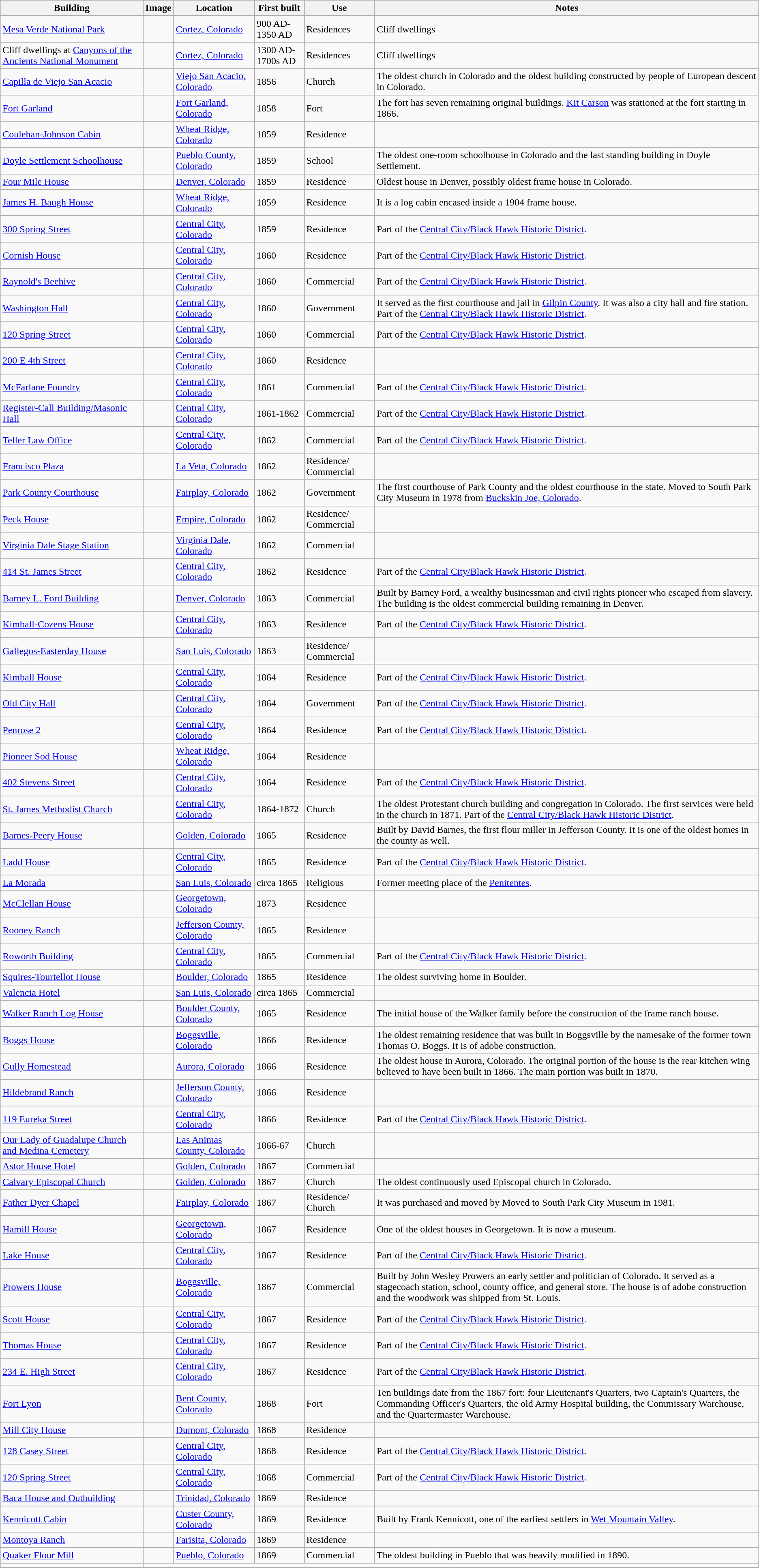<table class="wikitable sortable">
<tr>
<th>Building</th>
<th class="unsortable">Image</th>
<th>Location</th>
<th>First built</th>
<th>Use</th>
<th class="unsortable">Notes</th>
</tr>
<tr>
<td><a href='#'>Mesa Verde National Park</a></td>
<td></td>
<td><a href='#'>Cortez, Colorado</a></td>
<td>900 AD- 1350 AD</td>
<td>Residences</td>
<td>Cliff dwellings</td>
</tr>
<tr>
<td>Cliff dwellings at <a href='#'>Canyons of the Ancients National Monument</a></td>
<td></td>
<td><a href='#'>Cortez, Colorado</a></td>
<td>1300 AD- 1700s AD</td>
<td>Residences</td>
<td>Cliff dwellings</td>
</tr>
<tr>
<td><a href='#'>Capilla de Viejo San Acacio</a></td>
<td></td>
<td><a href='#'>Viejo San Acacio, Colorado</a></td>
<td>1856</td>
<td>Church</td>
<td>The oldest church in Colorado and the oldest building constructed by people of European descent in Colorado.</td>
</tr>
<tr>
<td><a href='#'>Fort Garland</a></td>
<td></td>
<td><a href='#'>Fort Garland, Colorado</a></td>
<td>1858</td>
<td>Fort</td>
<td>The fort has seven remaining original buildings. <a href='#'>Kit Carson</a> was stationed at the fort starting in 1866.</td>
</tr>
<tr>
<td><a href='#'>Coulehan-Johnson Cabin</a></td>
<td></td>
<td><a href='#'>Wheat Ridge, Colorado</a></td>
<td>1859</td>
<td>Residence</td>
<td></td>
</tr>
<tr>
<td><a href='#'>Doyle Settlement Schoolhouse</a></td>
<td></td>
<td><a href='#'>Pueblo County, Colorado</a></td>
<td>1859</td>
<td>School</td>
<td>The oldest one-room schoolhouse in Colorado and the last standing building in Doyle Settlement.</td>
</tr>
<tr>
<td><a href='#'>Four Mile House</a></td>
<td></td>
<td><a href='#'>Denver, Colorado</a></td>
<td>1859</td>
<td>Residence</td>
<td>Oldest house in Denver, possibly oldest frame house in Colorado.</td>
</tr>
<tr>
<td><a href='#'>James H. Baugh House</a></td>
<td></td>
<td><a href='#'>Wheat Ridge, Colorado</a></td>
<td>1859</td>
<td>Residence</td>
<td>It is a log cabin encased inside a 1904 frame house.</td>
</tr>
<tr>
<td><a href='#'>300 Spring Street</a></td>
<td></td>
<td><a href='#'>Central City, Colorado</a></td>
<td>1859</td>
<td>Residence</td>
<td>Part of the <a href='#'>Central City/Black Hawk Historic District</a>.</td>
</tr>
<tr>
<td><a href='#'>Cornish House</a></td>
<td></td>
<td><a href='#'>Central City, Colorado</a></td>
<td>1860</td>
<td>Residence</td>
<td>Part of the <a href='#'>Central City/Black Hawk Historic District</a>.</td>
</tr>
<tr>
<td><a href='#'>Raynold's Beehive</a></td>
<td></td>
<td><a href='#'>Central City, Colorado</a></td>
<td>1860</td>
<td>Commercial</td>
<td>Part of the <a href='#'>Central City/Black Hawk Historic District</a>.</td>
</tr>
<tr>
<td><a href='#'>Washington Hall</a></td>
<td></td>
<td><a href='#'>Central City, Colorado</a></td>
<td>1860</td>
<td>Government</td>
<td>It served as the first courthouse and jail in <a href='#'>Gilpin County</a>. It was also a city hall and fire station. Part of the <a href='#'>Central City/Black Hawk Historic District</a>.</td>
</tr>
<tr>
<td><a href='#'>120 Spring Street</a></td>
<td></td>
<td><a href='#'>Central City, Colorado</a></td>
<td>1860</td>
<td>Commercial</td>
<td>Part of the <a href='#'>Central City/Black Hawk Historic District</a>.</td>
</tr>
<tr>
<td><a href='#'>200 E 4th Street</a></td>
<td></td>
<td><a href='#'>Central City, Colorado</a></td>
<td>1860</td>
<td>Residence</td>
<td></td>
</tr>
<tr>
<td><a href='#'>McFarlane Foundry</a></td>
<td></td>
<td><a href='#'>Central City, Colorado</a></td>
<td>1861</td>
<td>Commercial</td>
<td>Part of the <a href='#'>Central City/Black Hawk Historic District</a>.</td>
</tr>
<tr>
<td><a href='#'>Register-Call Building/Masonic Hall</a></td>
<td></td>
<td><a href='#'>Central City, Colorado</a></td>
<td>1861-1862</td>
<td>Commercial</td>
<td>Part of the <a href='#'>Central City/Black Hawk Historic District</a>.</td>
</tr>
<tr>
<td><a href='#'>Teller Law Office</a></td>
<td></td>
<td><a href='#'>Central City, Colorado</a></td>
<td>1862</td>
<td>Commercial</td>
<td>Part of the <a href='#'>Central City/Black Hawk Historic District</a>.</td>
</tr>
<tr>
<td><a href='#'>Francisco Plaza</a></td>
<td></td>
<td><a href='#'>La Veta, Colorado</a></td>
<td>1862</td>
<td>Residence/ Commercial</td>
<td></td>
</tr>
<tr>
<td><a href='#'>Park County Courthouse</a></td>
<td></td>
<td><a href='#'>Fairplay, Colorado</a></td>
<td>1862</td>
<td>Government</td>
<td>The first courthouse of Park County and the oldest courthouse in the state. Moved to South Park City Museum in 1978 from <a href='#'>Buckskin Joe, Colorado</a>.</td>
</tr>
<tr>
<td><a href='#'>Peck House</a></td>
<td></td>
<td><a href='#'>Empire, Colorado</a></td>
<td>1862</td>
<td>Residence/ Commercial</td>
<td></td>
</tr>
<tr>
<td><a href='#'>Virginia Dale Stage Station</a></td>
<td></td>
<td><a href='#'>Virginia Dale, Colorado</a></td>
<td>1862</td>
<td>Commercial</td>
<td></td>
</tr>
<tr>
<td><a href='#'>414 St. James Street</a></td>
<td></td>
<td><a href='#'>Central City, Colorado</a></td>
<td>1862</td>
<td>Residence</td>
<td>Part of the <a href='#'>Central City/Black Hawk Historic District</a>.</td>
</tr>
<tr>
<td><a href='#'>Barney L. Ford Building</a></td>
<td></td>
<td><a href='#'>Denver, Colorado</a></td>
<td>1863</td>
<td>Commercial</td>
<td>Built by Barney Ford, a wealthy businessman and civil rights pioneer who escaped from slavery. The building is the oldest commercial building remaining in Denver.</td>
</tr>
<tr>
<td><a href='#'>Kimball-Cozens House</a></td>
<td></td>
<td><a href='#'>Central City, Colorado</a></td>
<td>1863</td>
<td>Residence</td>
<td>Part of the <a href='#'>Central City/Black Hawk Historic District</a>.</td>
</tr>
<tr>
<td><a href='#'>Gallegos-Easterday House</a></td>
<td></td>
<td><a href='#'>San Luis, Colorado</a></td>
<td>1863</td>
<td>Residence/ Commercial</td>
<td></td>
</tr>
<tr>
<td><a href='#'>Kimball House</a></td>
<td></td>
<td><a href='#'>Central City, Colorado</a></td>
<td>1864</td>
<td>Residence</td>
<td>Part of the <a href='#'>Central City/Black Hawk Historic District</a>.</td>
</tr>
<tr>
<td><a href='#'>Old City Hall</a></td>
<td></td>
<td><a href='#'>Central City, Colorado</a></td>
<td>1864</td>
<td>Government</td>
<td>Part of the <a href='#'>Central City/Black Hawk Historic District</a>.</td>
</tr>
<tr>
<td><a href='#'>Penrose 2</a></td>
<td></td>
<td><a href='#'>Central City, Colorado</a></td>
<td>1864</td>
<td>Residence</td>
<td>Part of the <a href='#'>Central City/Black Hawk Historic District</a>.</td>
</tr>
<tr>
<td><a href='#'>Pioneer Sod House</a></td>
<td></td>
<td><a href='#'>Wheat Ridge, Colorado</a></td>
<td>1864</td>
<td>Residence</td>
<td></td>
</tr>
<tr>
<td><a href='#'>402 Stevens Street</a></td>
<td></td>
<td><a href='#'>Central City, Colorado</a></td>
<td>1864</td>
<td>Residence</td>
<td>Part of the <a href='#'>Central City/Black Hawk Historic District</a>.</td>
</tr>
<tr>
<td><a href='#'>St. James Methodist Church</a></td>
<td></td>
<td><a href='#'>Central City, Colorado</a></td>
<td>1864-1872</td>
<td>Church</td>
<td>The oldest Protestant church building and congregation in Colorado. The first services were held in the church in 1871. Part of the <a href='#'>Central City/Black Hawk Historic District</a>.</td>
</tr>
<tr>
<td><a href='#'>Barnes-Peery House</a></td>
<td></td>
<td><a href='#'>Golden, Colorado</a></td>
<td>1865</td>
<td>Residence</td>
<td>Built by David Barnes, the first flour miller in Jefferson County. It is one of the oldest homes in the county as well.</td>
</tr>
<tr>
<td><a href='#'>Ladd House</a></td>
<td></td>
<td><a href='#'>Central City, Colorado</a></td>
<td>1865</td>
<td>Residence</td>
<td>Part of the <a href='#'>Central City/Black Hawk Historic District</a>.</td>
</tr>
<tr>
<td><a href='#'>La Morada</a></td>
<td></td>
<td><a href='#'>San Luis, Colorado</a></td>
<td>circa 1865</td>
<td>Religious</td>
<td>Former meeting place of the <a href='#'>Penitentes</a>.</td>
</tr>
<tr>
<td><a href='#'>McClellan House</a></td>
<td></td>
<td><a href='#'>Georgetown, Colorado</a></td>
<td>1873</td>
<td>Residence</td>
<td></td>
</tr>
<tr>
<td><a href='#'>Rooney Ranch</a></td>
<td></td>
<td><a href='#'>Jefferson County, Colorado</a></td>
<td>1865</td>
<td>Residence</td>
<td></td>
</tr>
<tr>
<td><a href='#'>Roworth Building</a></td>
<td></td>
<td><a href='#'>Central City, Colorado</a></td>
<td>1865</td>
<td>Commercial</td>
<td>Part of the <a href='#'>Central City/Black Hawk Historic District</a>.</td>
</tr>
<tr>
<td><a href='#'>Squires-Tourtellot House</a></td>
<td></td>
<td><a href='#'>Boulder, Colorado</a></td>
<td>1865</td>
<td>Residence</td>
<td>The oldest surviving home in Boulder.</td>
</tr>
<tr>
<td><a href='#'>Valencia Hotel</a></td>
<td></td>
<td><a href='#'>San Luis, Colorado</a></td>
<td>circa 1865</td>
<td>Commercial</td>
<td></td>
</tr>
<tr>
<td><a href='#'>Walker Ranch Log House</a></td>
<td></td>
<td><a href='#'>Boulder County, Colorado</a></td>
<td>1865</td>
<td>Residence</td>
<td>The initial house of the Walker family before the construction of the frame ranch house.</td>
</tr>
<tr>
<td><a href='#'>Boggs House</a></td>
<td></td>
<td><a href='#'>Boggsville, Colorado</a></td>
<td>1866</td>
<td>Residence</td>
<td>The oldest remaining residence that was built in Boggsville by the namesake of the former town Thomas O. Boggs. It is of adobe construction.</td>
</tr>
<tr>
<td><a href='#'>Gully Homestead</a></td>
<td></td>
<td><a href='#'>Aurora, Colorado</a></td>
<td>1866</td>
<td>Residence</td>
<td>The oldest house in Aurora, Colorado. The original portion of the house is the rear kitchen wing believed to have been built in 1866. The main portion was built in 1870.</td>
</tr>
<tr>
<td><a href='#'>Hildebrand Ranch</a></td>
<td></td>
<td><a href='#'>Jefferson County, Colorado</a></td>
<td>1866</td>
<td>Residence</td>
<td></td>
</tr>
<tr>
<td><a href='#'>119 Eureka Street</a></td>
<td></td>
<td><a href='#'>Central City, Colorado</a></td>
<td>1866</td>
<td>Residence</td>
<td>Part of the <a href='#'>Central City/Black Hawk Historic District</a>.</td>
</tr>
<tr>
<td><a href='#'>Our Lady of Guadalupe Church and Medina Cemetery</a></td>
<td></td>
<td><a href='#'>Las Animas County, Colorado</a></td>
<td>1866-67</td>
<td>Church</td>
<td></td>
</tr>
<tr>
<td><a href='#'>Astor House Hotel</a></td>
<td></td>
<td><a href='#'>Golden, Colorado</a></td>
<td>1867</td>
<td>Commercial</td>
<td></td>
</tr>
<tr>
<td><a href='#'>Calvary Episcopal Church</a></td>
<td></td>
<td><a href='#'>Golden, Colorado</a></td>
<td>1867</td>
<td>Church</td>
<td>The oldest continuously used Episcopal church in Colorado.</td>
</tr>
<tr>
<td><a href='#'>Father Dyer Chapel</a></td>
<td></td>
<td><a href='#'>Fairplay, Colorado</a></td>
<td>1867</td>
<td>Residence/ Church</td>
<td>It was purchased and moved by Moved to South Park City Museum in 1981.</td>
</tr>
<tr>
<td><a href='#'>Hamill House</a></td>
<td></td>
<td><a href='#'>Georgetown, Colorado</a></td>
<td>1867</td>
<td>Residence</td>
<td>One of the oldest houses in Georgetown. It is now a museum.</td>
</tr>
<tr>
<td><a href='#'>Lake House</a></td>
<td></td>
<td><a href='#'>Central City, Colorado</a></td>
<td>1867</td>
<td>Residence</td>
<td>Part of the <a href='#'>Central City/Black Hawk Historic District</a>.</td>
</tr>
<tr>
<td><a href='#'>Prowers House</a></td>
<td></td>
<td><a href='#'>Boggsville, Colorado</a></td>
<td>1867</td>
<td>Commercial</td>
<td>Built by John Wesley Prowers an early settler and politician of Colorado. It served as a stagecoach station, school, county office, and general store. The house is of adobe construction and the woodwork was shipped from St. Louis.</td>
</tr>
<tr>
<td><a href='#'>Scott House</a></td>
<td></td>
<td><a href='#'>Central City, Colorado</a></td>
<td>1867</td>
<td>Residence</td>
<td>Part of the <a href='#'>Central City/Black Hawk Historic District</a>.</td>
</tr>
<tr>
<td><a href='#'>Thomas House</a></td>
<td></td>
<td><a href='#'>Central City, Colorado</a></td>
<td>1867</td>
<td>Residence</td>
<td>Part of the <a href='#'>Central City/Black Hawk Historic District</a>.</td>
</tr>
<tr>
<td><a href='#'>234 E. High Street</a></td>
<td></td>
<td><a href='#'>Central City, Colorado</a></td>
<td>1867</td>
<td>Residence</td>
<td>Part of the <a href='#'>Central City/Black Hawk Historic District</a>.</td>
</tr>
<tr>
<td><a href='#'>Fort Lyon</a></td>
<td></td>
<td><a href='#'>Bent County, Colorado</a></td>
<td>1868</td>
<td>Fort</td>
<td>Ten buildings date from the 1867 fort: four Lieutenant's Quarters, two Captain's Quarters, the Commanding Officer's Quarters, the old Army Hospital building, the Commissary Warehouse, and the Quartermaster Warehouse.</td>
</tr>
<tr>
<td><a href='#'>Mill City House</a></td>
<td></td>
<td><a href='#'>Dumont, Colorado</a></td>
<td>1868</td>
<td>Residence</td>
<td></td>
</tr>
<tr>
<td><a href='#'>128 Casey Street</a></td>
<td></td>
<td><a href='#'>Central City, Colorado</a></td>
<td>1868</td>
<td>Residence</td>
<td>Part of the <a href='#'>Central City/Black Hawk Historic District</a>.</td>
</tr>
<tr>
<td><a href='#'>120 Spring Street</a></td>
<td></td>
<td><a href='#'>Central City, Colorado</a></td>
<td>1868</td>
<td>Commercial</td>
<td>Part of the <a href='#'>Central City/Black Hawk Historic District</a>.</td>
</tr>
<tr>
<td><a href='#'>Baca House and Outbuilding</a></td>
<td></td>
<td><a href='#'>Trinidad, Colorado</a></td>
<td>1869</td>
<td>Residence</td>
<td></td>
</tr>
<tr>
<td><a href='#'>Kennicott Cabin</a></td>
<td></td>
<td><a href='#'>Custer County, Colorado</a></td>
<td>1869</td>
<td>Residence</td>
<td>Built by Frank Kennicott, one of the earliest settlers in <a href='#'>Wet Mountain Valley</a>.</td>
</tr>
<tr>
<td><a href='#'>Montoya Ranch</a></td>
<td></td>
<td><a href='#'>Farisita, Colorado</a></td>
<td>1869</td>
<td>Residence</td>
<td></td>
</tr>
<tr>
<td><a href='#'>Quaker Flour Mill</a></td>
<td></td>
<td><a href='#'>Pueblo, Colorado</a></td>
<td>1869</td>
<td>Commercial</td>
<td>The oldest building in Pueblo that was heavily modified in 1890.</td>
</tr>
<tr>
<td></td>
</tr>
</table>
